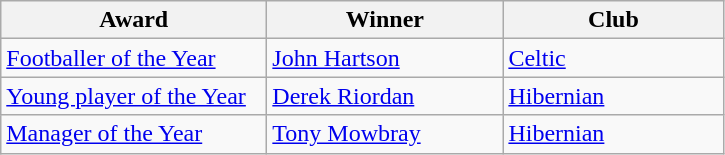<table class="wikitable">
<tr>
<th width=170>Award</th>
<th width=150>Winner</th>
<th width=140>Club</th>
</tr>
<tr>
<td><a href='#'>Footballer of the Year</a></td>
<td> <a href='#'>John Hartson</a></td>
<td><a href='#'>Celtic</a></td>
</tr>
<tr>
<td><a href='#'>Young player of the Year</a></td>
<td> <a href='#'>Derek Riordan</a></td>
<td><a href='#'>Hibernian</a></td>
</tr>
<tr>
<td><a href='#'>Manager of the Year</a></td>
<td> <a href='#'>Tony Mowbray</a></td>
<td><a href='#'>Hibernian</a></td>
</tr>
</table>
